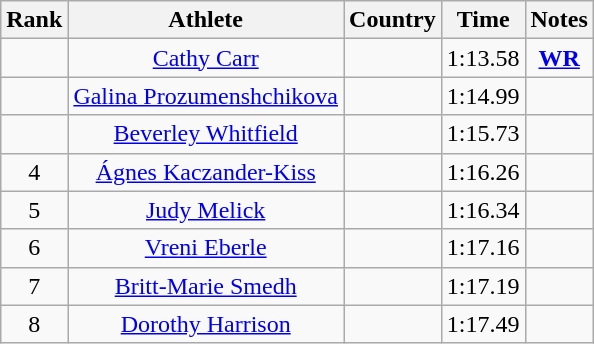<table class="wikitable sortable" style="text-align:center">
<tr>
<th>Rank</th>
<th>Athlete</th>
<th>Country</th>
<th>Time</th>
<th>Notes</th>
</tr>
<tr>
<td></td>
<td><a href='#'>Cathy Carr</a></td>
<td align=left></td>
<td>1:13.58</td>
<td><strong><a href='#'>WR</a></strong></td>
</tr>
<tr>
<td></td>
<td><a href='#'>Galina Prozumenshchikova</a></td>
<td align=left></td>
<td>1:14.99</td>
<td><strong>  </strong></td>
</tr>
<tr>
<td></td>
<td><a href='#'>Beverley Whitfield</a></td>
<td align=left></td>
<td>1:15.73</td>
<td><strong> </strong></td>
</tr>
<tr>
<td>4</td>
<td><a href='#'>Ágnes Kaczander-Kiss</a></td>
<td align=left></td>
<td>1:16.26</td>
<td><strong> </strong></td>
</tr>
<tr>
<td>5</td>
<td><a href='#'>Judy Melick</a></td>
<td align=left></td>
<td>1:16.34</td>
<td><strong> </strong></td>
</tr>
<tr>
<td>6</td>
<td><a href='#'>Vreni Eberle</a></td>
<td align=left></td>
<td>1:17.16</td>
<td><strong> </strong></td>
</tr>
<tr>
<td>7</td>
<td><a href='#'>Britt-Marie Smedh</a></td>
<td align=left></td>
<td>1:17.19</td>
<td><strong> </strong></td>
</tr>
<tr>
<td>8</td>
<td><a href='#'>Dorothy Harrison</a></td>
<td align=left></td>
<td>1:17.49</td>
<td><strong> </strong></td>
</tr>
</table>
